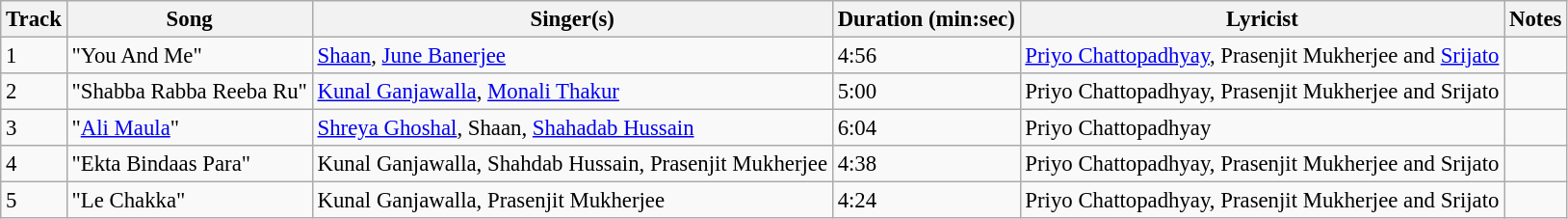<table class="wikitable" style="font-size:95%;">
<tr>
<th>Track</th>
<th>Song</th>
<th>Singer(s)</th>
<th>Duration (min:sec)</th>
<th>Lyricist</th>
<th>Notes</th>
</tr>
<tr>
<td>1</td>
<td>"You And Me"</td>
<td><a href='#'>Shaan</a>, <a href='#'>June Banerjee</a></td>
<td>4:56</td>
<td><a href='#'>Priyo Chattopadhyay</a>, Prasenjit Mukherjee and <a href='#'>Srijato</a></td>
<td></td>
</tr>
<tr>
<td>2</td>
<td>"Shabba Rabba Reeba Ru"</td>
<td><a href='#'>Kunal Ganjawalla</a>, <a href='#'>Monali Thakur</a></td>
<td>5:00</td>
<td>Priyo Chattopadhyay, Prasenjit Mukherjee and Srijato</td>
<td></td>
</tr>
<tr>
<td>3</td>
<td>"<a href='#'>Ali Maula</a>"</td>
<td><a href='#'>Shreya Ghoshal</a>, Shaan, <a href='#'>Shahadab Hussain</a></td>
<td>6:04</td>
<td>Priyo Chattopadhyay</td>
<td></td>
</tr>
<tr>
<td>4</td>
<td>"Ekta Bindaas Para"</td>
<td>Kunal Ganjawalla, Shahdab Hussain, Prasenjit Mukherjee</td>
<td>4:38</td>
<td>Priyo Chattopadhyay, Prasenjit Mukherjee and Srijato</td>
<td></td>
</tr>
<tr>
<td>5</td>
<td>"Le Chakka"</td>
<td>Kunal Ganjawalla, Prasenjit Mukherjee</td>
<td>4:24</td>
<td>Priyo Chattopadhyay, Prasenjit Mukherjee and Srijato</td>
<td></td>
</tr>
</table>
